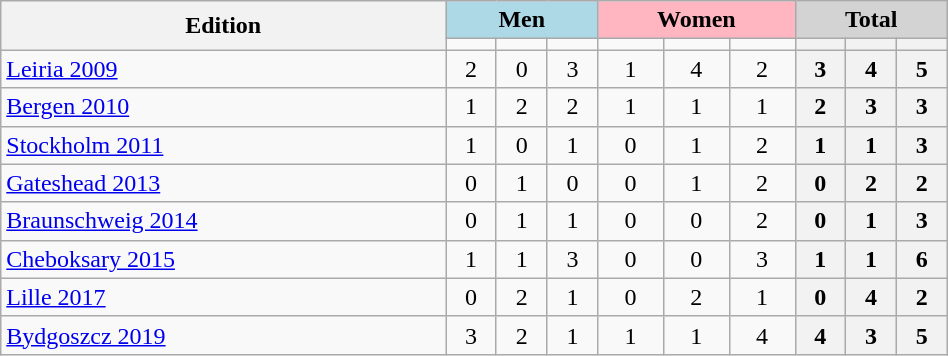<table class="wikitable" width=50%  style="font-size:100%; text-align:center;">
<tr>
<th rowspan=2>Edition</th>
<th colspan=3; style="background-color:lightblue">Men</th>
<th colspan=3; style="background-color:lightpink">Women</th>
<th colspan=3; style="background-color:lightgrey">Total</th>
</tr>
<tr>
<td></td>
<td></td>
<td></td>
<td></td>
<td></td>
<td></td>
<th></th>
<th></th>
<th></th>
</tr>
<tr>
<td align=left> <a href='#'>Leiria 2009</a></td>
<td>2</td>
<td>0</td>
<td>3</td>
<td>1</td>
<td>4</td>
<td>2</td>
<th>3</th>
<th>4</th>
<th>5</th>
</tr>
<tr>
<td align=left> <a href='#'>Bergen 2010</a></td>
<td>1</td>
<td>2</td>
<td>2</td>
<td>1</td>
<td>1</td>
<td>1</td>
<th>2</th>
<th>3</th>
<th>3</th>
</tr>
<tr>
<td align=left> <a href='#'>Stockholm 2011</a></td>
<td>1</td>
<td>0</td>
<td>1</td>
<td>0</td>
<td>1</td>
<td>2</td>
<th>1</th>
<th>1</th>
<th>3</th>
</tr>
<tr>
<td align=left> <a href='#'>Gateshead 2013</a></td>
<td>0</td>
<td>1</td>
<td>0</td>
<td>0</td>
<td>1</td>
<td>2</td>
<th>0</th>
<th>2</th>
<th>2</th>
</tr>
<tr>
<td align=left> <a href='#'>Braunschweig 2014</a></td>
<td>0</td>
<td>1</td>
<td>1</td>
<td>0</td>
<td>0</td>
<td>2</td>
<th>0</th>
<th>1</th>
<th>3</th>
</tr>
<tr>
<td align=left> <a href='#'>Cheboksary 2015</a></td>
<td>1</td>
<td>1</td>
<td>3</td>
<td>0</td>
<td>0</td>
<td>3</td>
<th>1</th>
<th>1</th>
<th>6</th>
</tr>
<tr>
<td align=left> <a href='#'>Lille 2017</a></td>
<td>0</td>
<td>2</td>
<td>1</td>
<td>0</td>
<td>2</td>
<td>1</td>
<th>0</th>
<th>4</th>
<th>2</th>
</tr>
<tr>
<td align=left> <a href='#'>Bydgoszcz 2019</a></td>
<td>3</td>
<td>2</td>
<td>1</td>
<td>1</td>
<td>1</td>
<td>4</td>
<th>4</th>
<th>3</th>
<th>5</th>
</tr>
</table>
